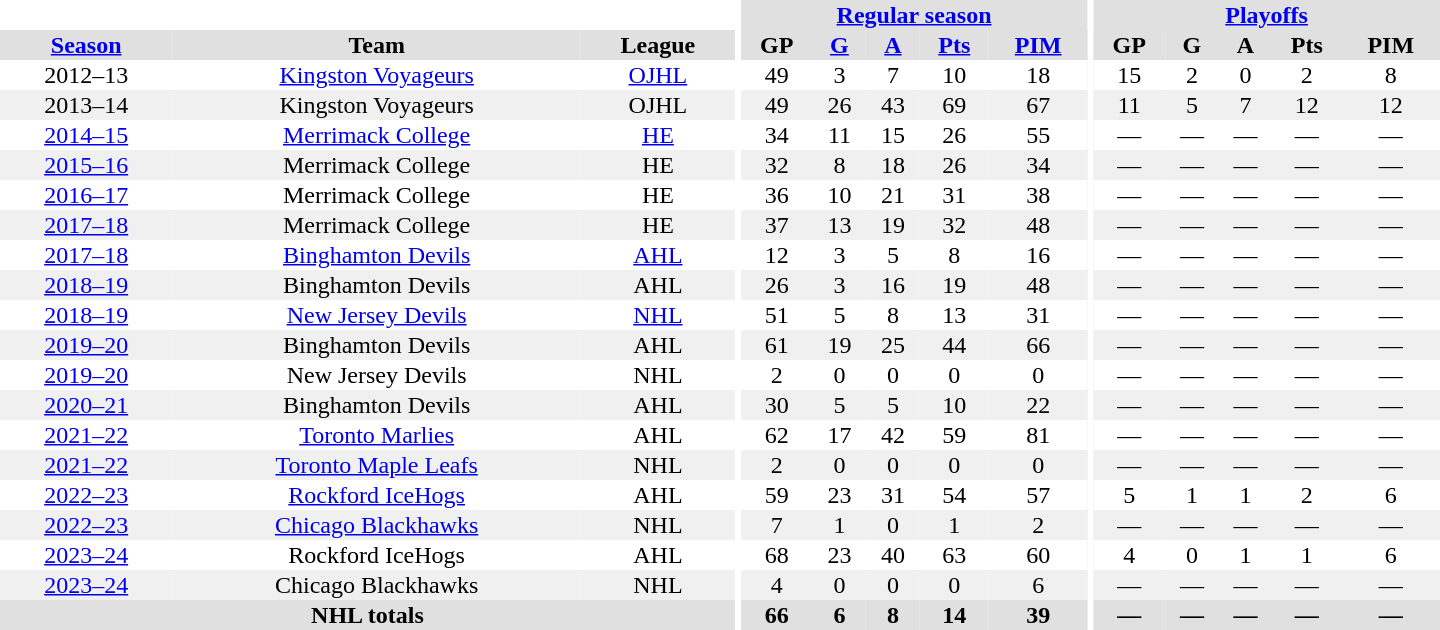<table border="0" cellpadding="1" cellspacing="0" style="text-align:center; width:60em;">
<tr bgcolor="#e0e0e0">
<th colspan="3" bgcolor="#ffffff"></th>
<th rowspan="99" bgcolor="#ffffff"></th>
<th colspan="5"><a href='#'>Regular season</a></th>
<th rowspan="99" bgcolor="#ffffff"></th>
<th colspan="5"><a href='#'>Playoffs</a></th>
</tr>
<tr bgcolor="#e0e0e0">
<th><a href='#'>Season</a></th>
<th>Team</th>
<th>League</th>
<th>GP</th>
<th><a href='#'>G</a></th>
<th><a href='#'>A</a></th>
<th><a href='#'>Pts</a></th>
<th><a href='#'>PIM</a></th>
<th>GP</th>
<th>G</th>
<th>A</th>
<th>Pts</th>
<th>PIM</th>
</tr>
<tr>
<td>2012–13</td>
<td><a href='#'>Kingston Voyageurs</a></td>
<td><a href='#'>OJHL</a></td>
<td>49</td>
<td>3</td>
<td>7</td>
<td>10</td>
<td>18</td>
<td>15</td>
<td>2</td>
<td>0</td>
<td>2</td>
<td>8</td>
</tr>
<tr bgcolor="#f0f0f0">
<td>2013–14</td>
<td>Kingston Voyageurs</td>
<td>OJHL</td>
<td>49</td>
<td>26</td>
<td>43</td>
<td>69</td>
<td>67</td>
<td>11</td>
<td>5</td>
<td>7</td>
<td>12</td>
<td>12</td>
</tr>
<tr>
<td><a href='#'>2014–15</a></td>
<td><a href='#'>Merrimack College</a></td>
<td><a href='#'>HE</a></td>
<td>34</td>
<td>11</td>
<td>15</td>
<td>26</td>
<td>55</td>
<td>—</td>
<td>—</td>
<td>—</td>
<td>—</td>
<td>—</td>
</tr>
<tr bgcolor="#f0f0f0">
<td><a href='#'>2015–16</a></td>
<td>Merrimack College</td>
<td>HE</td>
<td>32</td>
<td>8</td>
<td>18</td>
<td>26</td>
<td>34</td>
<td>—</td>
<td>—</td>
<td>—</td>
<td>—</td>
<td>—</td>
</tr>
<tr>
<td><a href='#'>2016–17</a></td>
<td>Merrimack College</td>
<td>HE</td>
<td>36</td>
<td>10</td>
<td>21</td>
<td>31</td>
<td>38</td>
<td>—</td>
<td>—</td>
<td>—</td>
<td>—</td>
<td>—</td>
</tr>
<tr bgcolor="#f0f0f0">
<td><a href='#'>2017–18</a></td>
<td>Merrimack College</td>
<td>HE</td>
<td>37</td>
<td>13</td>
<td>19</td>
<td>32</td>
<td>48</td>
<td>—</td>
<td>—</td>
<td>—</td>
<td>—</td>
<td>—</td>
</tr>
<tr>
<td><a href='#'>2017–18</a></td>
<td><a href='#'>Binghamton Devils</a></td>
<td><a href='#'>AHL</a></td>
<td>12</td>
<td>3</td>
<td>5</td>
<td>8</td>
<td>16</td>
<td>—</td>
<td>—</td>
<td>—</td>
<td>—</td>
<td>—</td>
</tr>
<tr bgcolor="#f0f0f0">
<td><a href='#'>2018–19</a></td>
<td>Binghamton Devils</td>
<td>AHL</td>
<td>26</td>
<td>3</td>
<td>16</td>
<td>19</td>
<td>48</td>
<td>—</td>
<td>—</td>
<td>—</td>
<td>—</td>
<td>—</td>
</tr>
<tr>
<td><a href='#'>2018–19</a></td>
<td><a href='#'>New Jersey Devils</a></td>
<td><a href='#'>NHL</a></td>
<td>51</td>
<td>5</td>
<td>8</td>
<td>13</td>
<td>31</td>
<td>—</td>
<td>—</td>
<td>—</td>
<td>—</td>
<td>—</td>
</tr>
<tr bgcolor="#f0f0f0">
<td><a href='#'>2019–20</a></td>
<td>Binghamton Devils</td>
<td>AHL</td>
<td>61</td>
<td>19</td>
<td>25</td>
<td>44</td>
<td>66</td>
<td>—</td>
<td>—</td>
<td>—</td>
<td>—</td>
<td>—</td>
</tr>
<tr>
<td><a href='#'>2019–20</a></td>
<td>New Jersey Devils</td>
<td>NHL</td>
<td>2</td>
<td>0</td>
<td>0</td>
<td>0</td>
<td>0</td>
<td>—</td>
<td>—</td>
<td>—</td>
<td>—</td>
<td>—</td>
</tr>
<tr bgcolor="#f0f0f0">
<td><a href='#'>2020–21</a></td>
<td>Binghamton Devils</td>
<td>AHL</td>
<td>30</td>
<td>5</td>
<td>5</td>
<td>10</td>
<td>22</td>
<td>—</td>
<td>—</td>
<td>—</td>
<td>—</td>
<td>—</td>
</tr>
<tr>
<td><a href='#'>2021–22</a></td>
<td><a href='#'>Toronto Marlies</a></td>
<td>AHL</td>
<td>62</td>
<td>17</td>
<td>42</td>
<td>59</td>
<td>81</td>
<td>—</td>
<td>—</td>
<td>—</td>
<td>—</td>
<td>—</td>
</tr>
<tr bgcolor="#f0f0f0">
<td><a href='#'>2021–22</a></td>
<td><a href='#'>Toronto Maple Leafs</a></td>
<td>NHL</td>
<td>2</td>
<td>0</td>
<td>0</td>
<td>0</td>
<td>0</td>
<td>—</td>
<td>—</td>
<td>—</td>
<td>—</td>
<td>—</td>
</tr>
<tr>
<td><a href='#'>2022–23</a></td>
<td><a href='#'>Rockford IceHogs</a></td>
<td>AHL</td>
<td>59</td>
<td>23</td>
<td>31</td>
<td>54</td>
<td>57</td>
<td>5</td>
<td>1</td>
<td>1</td>
<td>2</td>
<td>6</td>
</tr>
<tr bgcolor="#f0f0f0">
<td><a href='#'>2022–23</a></td>
<td><a href='#'>Chicago Blackhawks</a></td>
<td>NHL</td>
<td>7</td>
<td>1</td>
<td>0</td>
<td>1</td>
<td>2</td>
<td>—</td>
<td>—</td>
<td>—</td>
<td>—</td>
<td>—</td>
</tr>
<tr>
<td><a href='#'>2023–24</a></td>
<td>Rockford IceHogs</td>
<td>AHL</td>
<td>68</td>
<td>23</td>
<td>40</td>
<td>63</td>
<td>60</td>
<td>4</td>
<td>0</td>
<td>1</td>
<td>1</td>
<td>6</td>
</tr>
<tr bgcolor="#f0f0f0">
<td><a href='#'>2023–24</a></td>
<td>Chicago Blackhawks</td>
<td>NHL</td>
<td>4</td>
<td>0</td>
<td>0</td>
<td>0</td>
<td>6</td>
<td>—</td>
<td>—</td>
<td>—</td>
<td>—</td>
<td>—</td>
</tr>
<tr bgcolor="#e0e0e0">
<th colspan="3">NHL totals</th>
<th>66</th>
<th>6</th>
<th>8</th>
<th>14</th>
<th>39</th>
<th>—</th>
<th>—</th>
<th>—</th>
<th>—</th>
<th>—</th>
</tr>
</table>
